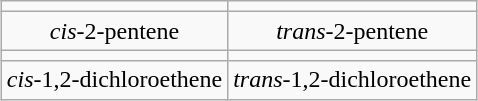<table class="wikitable skin-invert-image"  style="text-align:center; margin: 1em auto 1em auto">
<tr>
<td></td>
<td></td>
</tr>
<tr>
<td><em>cis</em>-2-pentene</td>
<td><em>trans</em>-2-pentene</td>
</tr>
<tr>
<td></td>
<td></td>
</tr>
<tr>
<td><em>cis</em>-1,2-dichloroethene</td>
<td><em>trans</em>-1,2-dichloroethene</td>
</tr>
</table>
